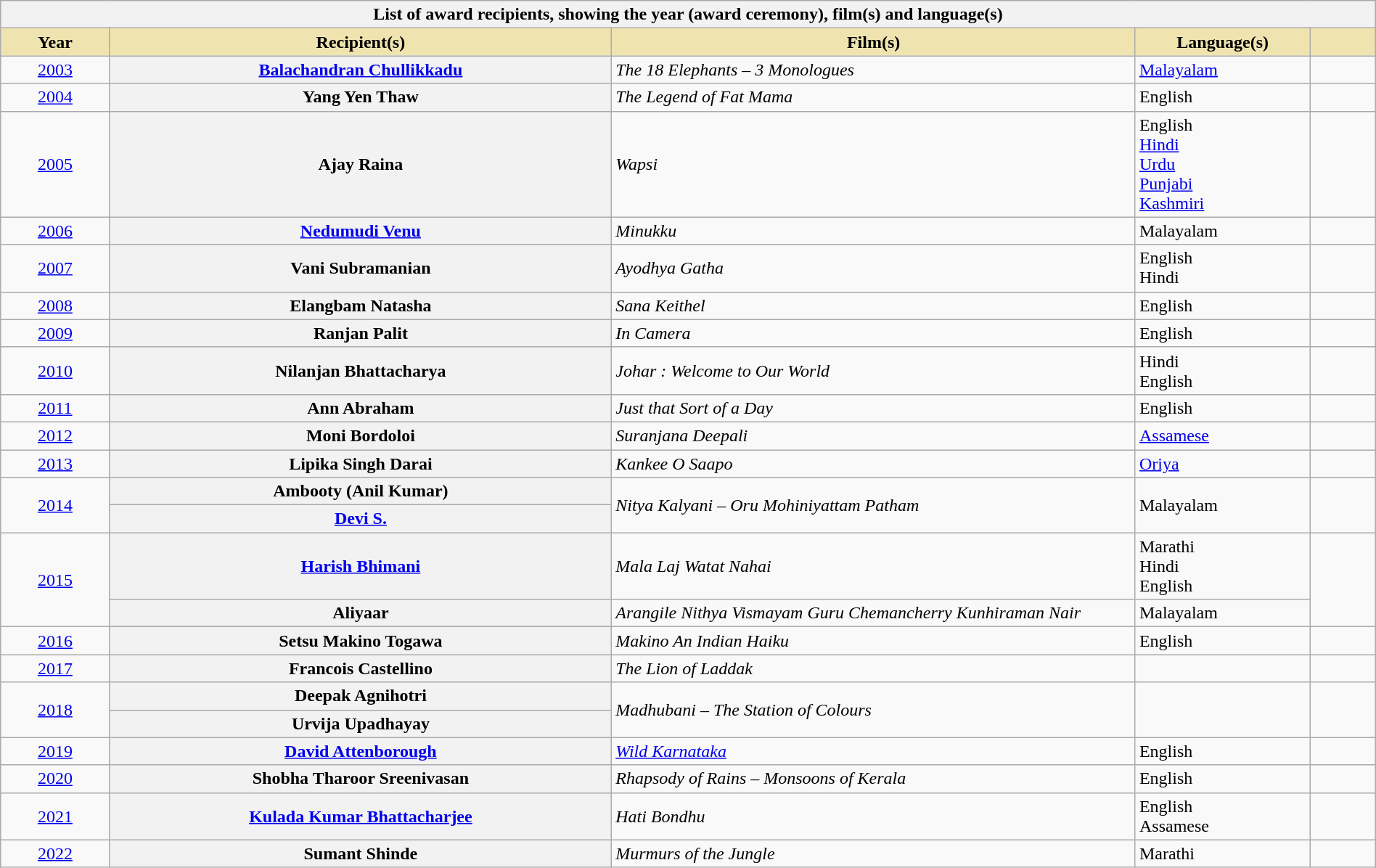<table class="wikitable sortable plainrowheaders" style="width:100%">
<tr>
<th colspan="5">List of award recipients, showing the year (award ceremony), film(s) and language(s)</th>
</tr>
<tr>
<th scope="col" style="background-color:#EFE4B0;width:5%">Year</th>
<th scope="col" style="background-color:#EFE4B0;width:23%">Recipient(s)</th>
<th scope="col" style="background-color:#EFE4B0;width:24%">Film(s)</th>
<th scope="col" style="background-color:#EFE4B0;width:8%">Language(s)</th>
<th scope="col" style="background-color:#EFE4B0;width:3%;" class="unsortable"></th>
</tr>
<tr>
<td align="center"><a href='#'>2003<br></a></td>
<th scope="row"><a href='#'>Balachandran Chullikkadu</a></th>
<td><em>The 18 Elephants – 3 Monologues</em></td>
<td><a href='#'>Malayalam</a></td>
<td align="center"></td>
</tr>
<tr>
<td align="center"><a href='#'>2004<br></a></td>
<th scope="row">Yang Yen Thaw</th>
<td><em>The Legend of Fat Mama</em></td>
<td>English</td>
<td align="center"></td>
</tr>
<tr>
<td align="center"><a href='#'>2005<br></a></td>
<th scope="row">Ajay Raina</th>
<td><em>Wapsi</em></td>
<td>English<br><a href='#'>Hindi</a><br><a href='#'>Urdu</a><br><a href='#'>Punjabi</a><br><a href='#'>Kashmiri</a></td>
<td align="center"></td>
</tr>
<tr>
<td align="center"><a href='#'>2006<br></a></td>
<th scope="row"><a href='#'>Nedumudi Venu</a></th>
<td><em>Minukku</em></td>
<td>Malayalam</td>
<td align="center"></td>
</tr>
<tr>
<td align="center"><a href='#'>2007<br></a></td>
<th scope="row">Vani Subramanian</th>
<td><em>Ayodhya Gatha</em></td>
<td>English<br>Hindi</td>
<td align="center"></td>
</tr>
<tr>
<td align="center"><a href='#'>2008<br></a></td>
<th scope="row">Elangbam Natasha</th>
<td><em>Sana Keithel</em></td>
<td>English</td>
<td align="center"></td>
</tr>
<tr>
<td align="center"><a href='#'>2009<br></a></td>
<th scope="row">Ranjan Palit</th>
<td><em>In Camera</em></td>
<td>English</td>
<td align="center"></td>
</tr>
<tr>
<td align="center"><a href='#'>2010<br></a></td>
<th scope="row">Nilanjan Bhattacharya</th>
<td><em>Johar : Welcome to Our World</em></td>
<td>Hindi<br>English</td>
<td align="center"></td>
</tr>
<tr>
<td align="center"><a href='#'>2011<br></a></td>
<th scope="row">Ann Abraham</th>
<td><em>Just that Sort of a Day</em></td>
<td>English</td>
<td align="center"></td>
</tr>
<tr>
<td align="center"><a href='#'>2012<br></a></td>
<th scope="row">Moni Bordoloi</th>
<td><em>Suranjana Deepali</em></td>
<td><a href='#'>Assamese</a></td>
<td align="center"></td>
</tr>
<tr>
<td align="center"><a href='#'>2013<br></a></td>
<th scope="row">Lipika Singh Darai</th>
<td><em>Kankee O Saapo</em></td>
<td><a href='#'>Oriya</a></td>
<td align="center"></td>
</tr>
<tr>
<td align="center" rowspan="2"><a href='#'>2014<br></a></td>
<th scope="row">Ambooty (Anil Kumar)</th>
<td rowspan="2"><em>Nitya Kalyani – Oru Mohiniyattam Patham</em></td>
<td rowspan="2">Malayalam</td>
<td align="center" rowspan="2"></td>
</tr>
<tr>
<th scope="row"><a href='#'>Devi S.</a></th>
</tr>
<tr>
<td align="center" rowspan="2"><a href='#'>2015<br></a></td>
<th scope="row"><a href='#'>Harish Bhimani</a></th>
<td><em>Mala Laj Watat Nahai</em></td>
<td>Marathi<br>Hindi<br>English</td>
<td align="center" rowspan="2"></td>
</tr>
<tr>
<th scope="row">Aliyaar</th>
<td><em>Arangile Nithya Vismayam Guru Chemancherry Kunhiraman Nair</em></td>
<td>Malayalam</td>
</tr>
<tr>
<td align="center"><a href='#'>2016<br></a></td>
<th scope="row">Setsu Makino Togawa</th>
<td><em>Makino An Indian Haiku</em></td>
<td>English</td>
<td align="center"></td>
</tr>
<tr>
<td align="center"><a href='#'>2017<br></a></td>
<th scope="row">Francois Castellino</th>
<td><em>The Lion of Laddak</em></td>
<td></td>
<td align="center"></td>
</tr>
<tr>
<td align="center" rowspan="2"><a href='#'>2018<br></a></td>
<th scope="row">Deepak Agnihotri</th>
<td rowspan="2"><em>Madhubani – The Station of Colours</em></td>
<td rowspan="2"></td>
<td align="center" rowspan="2"></td>
</tr>
<tr>
<th scope="row">Urvija Upadhayay</th>
</tr>
<tr>
<td align="center"><a href='#'>2019<br></a></td>
<th scope="row"><a href='#'>David Attenborough</a></th>
<td><a href='#'><em>Wild Karnataka</em></a></td>
<td>English</td>
<td align="center"></td>
</tr>
<tr>
<td align="center"><a href='#'>2020<br></a></td>
<th scope="row">Shobha Tharoor Sreenivasan</th>
<td><em>Rhapsody of Rains – Monsoons of Kerala</em></td>
<td>English</td>
<td align="center"></td>
</tr>
<tr>
<td align="center"><a href='#'>2021<br></a></td>
<th scope="row"><a href='#'>Kulada Kumar Bhattacharjee</a></th>
<td><em>Hati Bondhu</em></td>
<td> English<br> Assamese</td>
<td align="center"></td>
</tr>
<tr>
<td align="center"><a href='#'>2022<br></a></td>
<th scope="row">Sumant Shinde</th>
<td><em>Murmurs of the Jungle</em></td>
<td>Marathi</td>
<td align="center"></td>
</tr>
</table>
